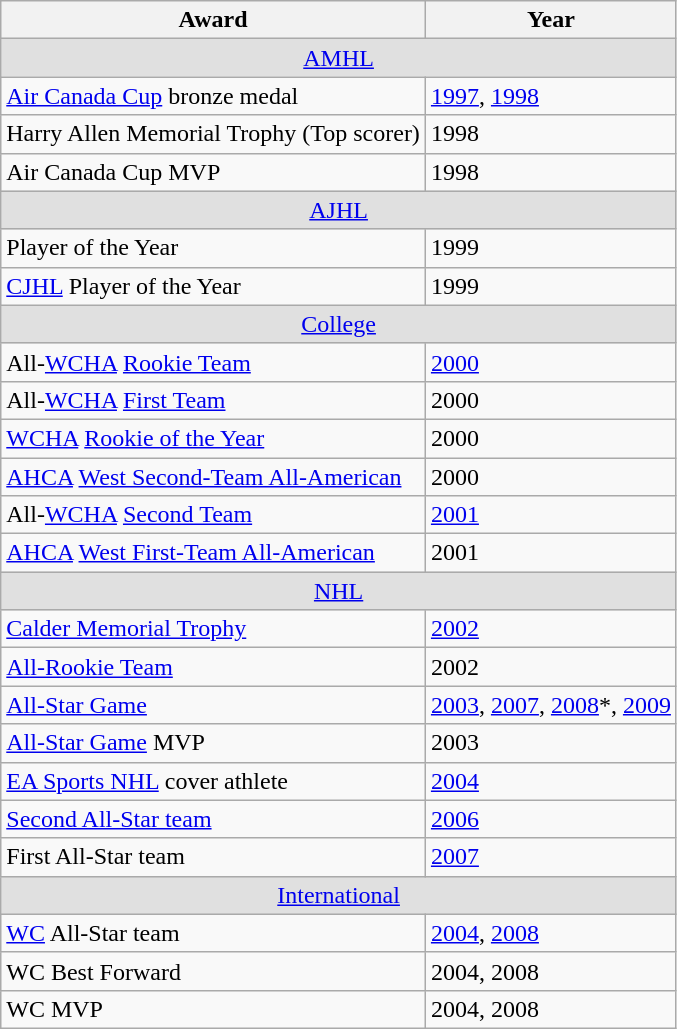<table class="wikitable">
<tr>
<th>Award</th>
<th>Year</th>
</tr>
<tr ALIGN="center" bgcolor="#e0e0e0">
<td colspan="3"><a href='#'>AMHL</a></td>
</tr>
<tr>
<td><a href='#'>Air Canada Cup</a> bronze medal</td>
<td><a href='#'>1997</a>, <a href='#'>1998</a></td>
</tr>
<tr>
<td>Harry Allen Memorial Trophy (Top scorer)</td>
<td>1998</td>
</tr>
<tr>
<td>Air Canada Cup MVP</td>
<td>1998</td>
</tr>
<tr ALIGN="center" bgcolor="#e0e0e0">
<td colspan="3"><a href='#'>AJHL</a></td>
</tr>
<tr>
<td>Player of the Year</td>
<td>1999</td>
</tr>
<tr>
<td><a href='#'>CJHL</a> Player of the Year</td>
<td>1999</td>
</tr>
<tr ALIGN="center" bgcolor="#e0e0e0">
<td colspan="3"><a href='#'>College</a></td>
</tr>
<tr>
<td>All-<a href='#'>WCHA</a> <a href='#'>Rookie Team</a></td>
<td><a href='#'>2000</a></td>
</tr>
<tr>
<td>All-<a href='#'>WCHA</a> <a href='#'>First Team</a></td>
<td>2000</td>
</tr>
<tr>
<td><a href='#'>WCHA</a> <a href='#'>Rookie of the Year</a></td>
<td>2000</td>
</tr>
<tr>
<td><a href='#'>AHCA</a> <a href='#'>West Second-Team All-American</a></td>
<td>2000</td>
</tr>
<tr>
<td>All-<a href='#'>WCHA</a> <a href='#'>Second Team</a></td>
<td><a href='#'>2001</a></td>
</tr>
<tr>
<td><a href='#'>AHCA</a> <a href='#'>West First-Team All-American</a></td>
<td>2001</td>
</tr>
<tr ALIGN="center" bgcolor="#e0e0e0">
<td colspan="3"><a href='#'>NHL</a></td>
</tr>
<tr>
<td><a href='#'>Calder Memorial Trophy</a></td>
<td><a href='#'>2002</a></td>
</tr>
<tr>
<td><a href='#'>All-Rookie Team</a></td>
<td>2002</td>
</tr>
<tr>
<td><a href='#'>All-Star Game</a></td>
<td><a href='#'>2003</a>, <a href='#'>2007</a>, <a href='#'>2008</a>*, <a href='#'>2009</a></td>
</tr>
<tr>
<td><a href='#'>All-Star Game</a> MVP</td>
<td>2003</td>
</tr>
<tr>
<td><a href='#'>EA Sports NHL</a> cover athlete</td>
<td><a href='#'>2004</a></td>
</tr>
<tr>
<td><a href='#'>Second All-Star team</a></td>
<td><a href='#'>2006</a></td>
</tr>
<tr>
<td>First All-Star team</td>
<td><a href='#'>2007</a></td>
</tr>
<tr ALIGN="center" bgcolor="#e0e0e0">
<td colspan="3"><a href='#'>International</a></td>
</tr>
<tr>
<td><a href='#'>WC</a> All-Star team</td>
<td><a href='#'>2004</a>, <a href='#'>2008</a></td>
</tr>
<tr>
<td>WC Best Forward</td>
<td>2004, 2008</td>
</tr>
<tr>
<td>WC MVP</td>
<td>2004, 2008</td>
</tr>
</table>
